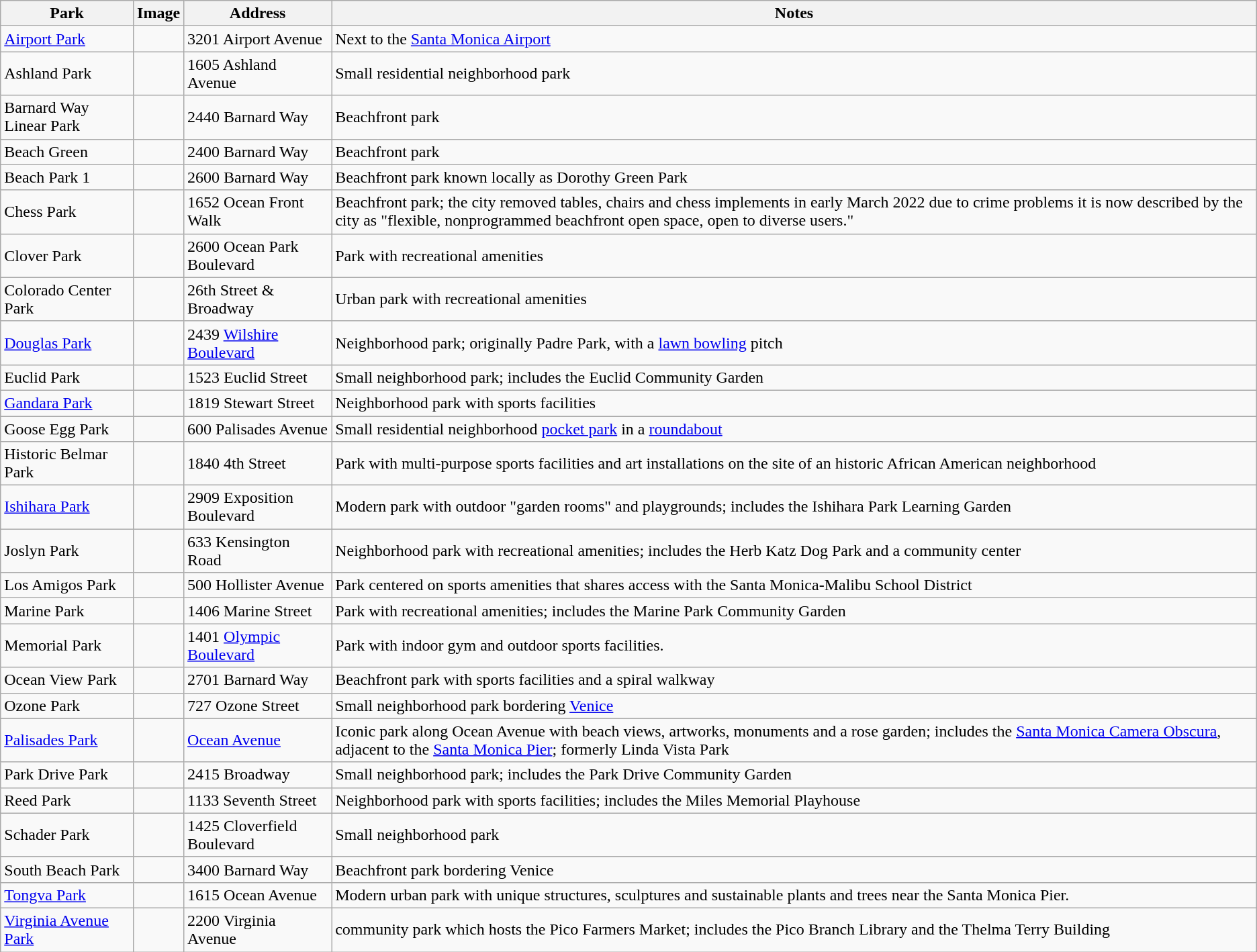<table class="wikitable">
<tr>
<th>Park</th>
<th>Image</th>
<th>Address</th>
<th>Notes</th>
</tr>
<tr>
<td><a href='#'>Airport Park</a></td>
<td></td>
<td>3201 Airport Avenue</td>
<td>Next to the <a href='#'>Santa Monica Airport</a></td>
</tr>
<tr>
<td>Ashland Park</td>
<td></td>
<td>1605 Ashland Avenue</td>
<td>Small residential neighborhood park</td>
</tr>
<tr>
<td>Barnard Way Linear Park</td>
<td></td>
<td>2440 Barnard Way</td>
<td>Beachfront park</td>
</tr>
<tr>
<td>Beach Green</td>
<td></td>
<td>2400 Barnard Way</td>
<td>Beachfront park</td>
</tr>
<tr>
<td>Beach Park 1</td>
<td></td>
<td>2600 Barnard Way</td>
<td>Beachfront park known locally as Dorothy Green Park</td>
</tr>
<tr>
<td>Chess Park</td>
<td></td>
<td>1652 Ocean Front Walk</td>
<td>Beachfront park; the city removed tables, chairs and chess implements in early March 2022 due to crime problems it is now described by the city as "flexible, nonprogrammed beachfront open space, open to diverse users."</td>
</tr>
<tr>
<td>Clover Park</td>
<td></td>
<td>2600 Ocean Park Boulevard</td>
<td>Park with recreational amenities</td>
</tr>
<tr>
<td>Colorado Center Park</td>
<td></td>
<td>26th Street & Broadway</td>
<td>Urban park with recreational amenities</td>
</tr>
<tr>
<td><a href='#'>Douglas Park</a></td>
<td></td>
<td>2439 <a href='#'>Wilshire Boulevard</a></td>
<td>Neighborhood park; originally Padre Park, with a <a href='#'>lawn bowling</a> pitch</td>
</tr>
<tr>
<td>Euclid Park</td>
<td></td>
<td>1523 Euclid Street</td>
<td>Small neighborhood park; includes the Euclid Community Garden</td>
</tr>
<tr>
<td><a href='#'>Gandara Park</a></td>
<td></td>
<td>1819 Stewart Street</td>
<td>Neighborhood park with sports facilities</td>
</tr>
<tr>
<td>Goose Egg Park</td>
<td></td>
<td>600 Palisades Avenue</td>
<td>Small residential neighborhood <a href='#'>pocket park</a> in a <a href='#'>roundabout</a></td>
</tr>
<tr>
<td>Historic Belmar Park</td>
<td></td>
<td>1840 4th Street</td>
<td>Park with multi-purpose sports facilities and art installations on the site of an historic African American neighborhood</td>
</tr>
<tr>
<td><a href='#'>Ishihara Park</a></td>
<td></td>
<td>2909 Exposition Boulevard</td>
<td>Modern park with outdoor "garden rooms" and playgrounds; includes the Ishihara Park Learning Garden</td>
</tr>
<tr>
<td>Joslyn Park</td>
<td></td>
<td>633 Kensington Road</td>
<td>Neighborhood park with recreational amenities; includes the Herb Katz Dog Park and a community center</td>
</tr>
<tr>
<td>Los Amigos Park</td>
<td></td>
<td>500 Hollister Avenue</td>
<td>Park centered on sports amenities that shares access with the Santa Monica-Malibu School District</td>
</tr>
<tr>
<td>Marine Park</td>
<td></td>
<td>1406 Marine Street</td>
<td>Park with recreational amenities; includes the Marine Park Community Garden</td>
</tr>
<tr>
<td>Memorial Park</td>
<td></td>
<td>1401 <a href='#'>Olympic Boulevard</a></td>
<td>Park with indoor gym and outdoor sports facilities.</td>
</tr>
<tr>
<td>Ocean View Park</td>
<td></td>
<td>2701 Barnard Way</td>
<td>Beachfront park with sports facilities and a spiral walkway</td>
</tr>
<tr>
<td>Ozone Park</td>
<td></td>
<td>727 Ozone Street</td>
<td>Small neighborhood park bordering <a href='#'>Venice</a></td>
</tr>
<tr>
<td><a href='#'>Palisades Park</a></td>
<td></td>
<td><a href='#'>Ocean Avenue</a></td>
<td>Iconic park along Ocean Avenue with beach views, artworks, monuments and a rose garden; includes the <a href='#'>Santa Monica Camera Obscura</a>, adjacent to the <a href='#'>Santa Monica Pier</a>; formerly Linda Vista Park</td>
</tr>
<tr>
<td>Park Drive Park</td>
<td></td>
<td>2415 Broadway</td>
<td>Small neighborhood park; includes the Park Drive Community Garden</td>
</tr>
<tr>
<td>Reed Park</td>
<td></td>
<td>1133 Seventh Street</td>
<td>Neighborhood park with sports facilities; includes the Miles Memorial Playhouse</td>
</tr>
<tr>
<td>Schader Park</td>
<td></td>
<td>1425 Cloverfield Boulevard</td>
<td>Small neighborhood park</td>
</tr>
<tr>
<td>South Beach Park</td>
<td></td>
<td>3400 Barnard Way</td>
<td>Beachfront park bordering Venice</td>
</tr>
<tr>
<td><a href='#'>Tongva Park</a></td>
<td></td>
<td>1615 Ocean Avenue</td>
<td>Modern urban park with unique structures, sculptures and sustainable plants and trees near the Santa Monica Pier.</td>
</tr>
<tr>
<td><a href='#'>Virginia Avenue Park</a></td>
<td></td>
<td>2200 Virginia Avenue</td>
<td>community park which hosts the Pico Farmers Market; includes the Pico Branch Library and the Thelma Terry Building</td>
</tr>
</table>
